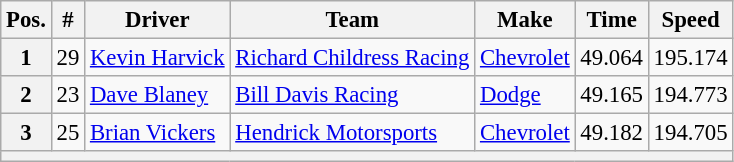<table class="wikitable" style="font-size:95%">
<tr>
<th>Pos.</th>
<th>#</th>
<th>Driver</th>
<th>Team</th>
<th>Make</th>
<th>Time</th>
<th>Speed</th>
</tr>
<tr>
<th>1</th>
<td>29</td>
<td><a href='#'>Kevin Harvick</a></td>
<td><a href='#'>Richard Childress Racing</a></td>
<td><a href='#'>Chevrolet</a></td>
<td>49.064</td>
<td>195.174</td>
</tr>
<tr>
<th>2</th>
<td>23</td>
<td><a href='#'>Dave Blaney</a></td>
<td><a href='#'>Bill Davis Racing</a></td>
<td><a href='#'>Dodge</a></td>
<td>49.165</td>
<td>194.773</td>
</tr>
<tr>
<th>3</th>
<td>25</td>
<td><a href='#'>Brian Vickers</a></td>
<td><a href='#'>Hendrick Motorsports</a></td>
<td><a href='#'>Chevrolet</a></td>
<td>49.182</td>
<td>194.705</td>
</tr>
<tr>
<th colspan="7"></th>
</tr>
</table>
